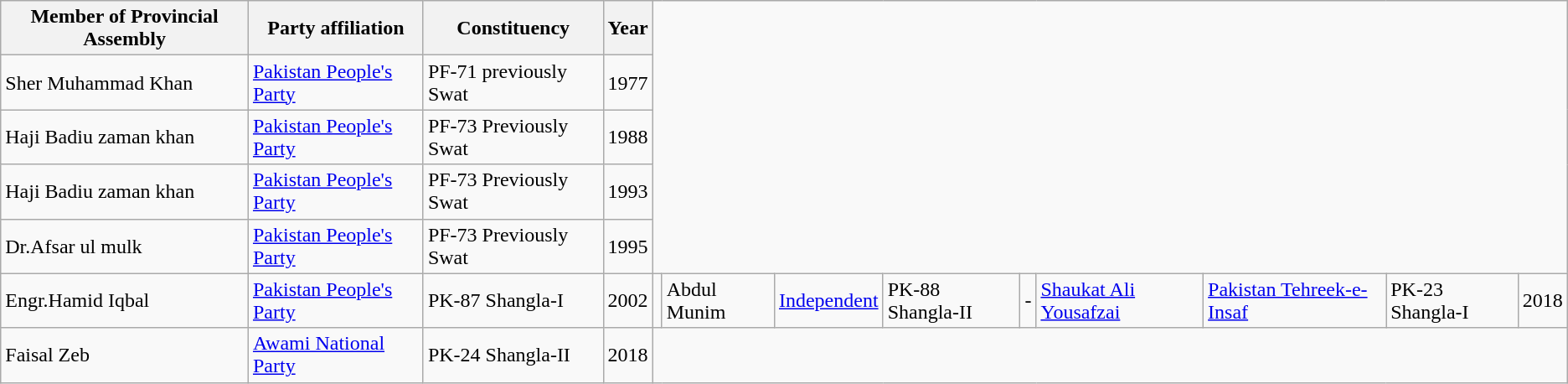<table class="wikitable sortable">
<tr>
<th>Member of Provincial Assembly</th>
<th>Party affiliation</th>
<th>Constituency</th>
<th>Year</th>
</tr>
<tr>
<td>Sher Muhammad Khan</td>
<td><a href='#'>Pakistan People's Party</a></td>
<td>PF-71 previously Swat</td>
<td>1977</td>
</tr>
<tr>
<td>Haji Badiu zaman khan</td>
<td><a href='#'>Pakistan People's Party</a></td>
<td>PF-73 Previously Swat</td>
<td>1988</td>
</tr>
<tr>
<td>Haji Badiu zaman khan</td>
<td><a href='#'>Pakistan People's Party</a></td>
<td>PF-73 Previously Swat</td>
<td>1993</td>
</tr>
<tr>
<td>Dr.Afsar ul mulk</td>
<td><a href='#'>Pakistan People's Party</a></td>
<td>PF-73 Previously Swat</td>
<td>1995</td>
</tr>
<tr>
<td>Engr.Hamid Iqbal</td>
<td><a href='#'>Pakistan People's Party</a></td>
<td>PK-87 Shangla-I</td>
<td>2002</td>
<td></td>
<td>Abdul Munim</td>
<td><a href='#'>Independent</a></td>
<td>PK-88 Shangla-II</td>
<td 2013>-</td>
<td><a href='#'>Shaukat Ali Yousafzai</a></td>
<td><a href='#'>Pakistan Tehreek-e-Insaf</a></td>
<td>PK-23 Shangla-I</td>
<td>2018</td>
</tr>
<tr>
<td>Faisal Zeb</td>
<td><a href='#'>Awami National Party</a></td>
<td>PK-24 Shangla-II</td>
<td>2018</td>
</tr>
</table>
